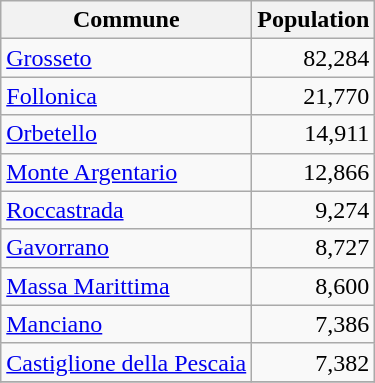<table class="wikitable sortable">
<tr>
<th>Commune</th>
<th>Population</th>
</tr>
<tr>
<td><a href='#'>Grosseto</a></td>
<td align="right">82,284</td>
</tr>
<tr>
<td><a href='#'>Follonica</a></td>
<td align="right">21,770</td>
</tr>
<tr>
<td><a href='#'>Orbetello</a></td>
<td align="right">14,911</td>
</tr>
<tr>
<td><a href='#'>Monte Argentario</a></td>
<td align="right">12,866</td>
</tr>
<tr>
<td><a href='#'>Roccastrada</a></td>
<td align="right">9,274</td>
</tr>
<tr>
<td><a href='#'>Gavorrano</a></td>
<td align="right">8,727</td>
</tr>
<tr>
<td><a href='#'>Massa Marittima</a></td>
<td align="right">8,600</td>
</tr>
<tr>
<td><a href='#'>Manciano</a></td>
<td align="right">7,386</td>
</tr>
<tr>
<td><a href='#'>Castiglione della Pescaia</a></td>
<td align="right">7,382</td>
</tr>
<tr>
</tr>
</table>
